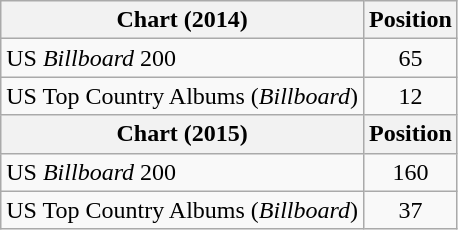<table class="wikitable">
<tr>
<th>Chart (2014)</th>
<th>Position</th>
</tr>
<tr>
<td>US <em>Billboard</em> 200</td>
<td style="text-align:center;">65</td>
</tr>
<tr>
<td>US Top Country Albums (<em>Billboard</em>)</td>
<td style="text-align:center;">12</td>
</tr>
<tr>
<th>Chart (2015)</th>
<th>Position</th>
</tr>
<tr>
<td>US <em>Billboard</em> 200</td>
<td style="text-align:center;">160</td>
</tr>
<tr>
<td>US Top Country Albums (<em>Billboard</em>)</td>
<td style="text-align:center;">37</td>
</tr>
</table>
